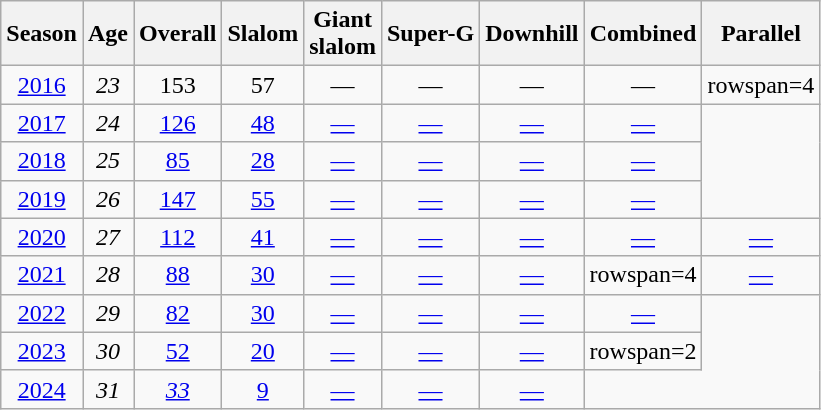<table class=wikitable style="text-align:center">
<tr>
<th>Season</th>
<th>Age</th>
<th>Overall</th>
<th>Slalom</th>
<th>Giant<br>slalom</th>
<th>Super-G</th>
<th>Downhill</th>
<th>Combined</th>
<th>Parallel</th>
</tr>
<tr>
<td><a href='#'>2016</a></td>
<td><em>23</em></td>
<td>153</td>
<td>57</td>
<td>—</td>
<td>—</td>
<td>—</td>
<td>—</td>
<td>rowspan=4 </td>
</tr>
<tr>
<td><a href='#'>2017</a></td>
<td><em>24</em></td>
<td><a href='#'>126</a></td>
<td><a href='#'>48</a></td>
<td><a href='#'>—</a></td>
<td><a href='#'>—</a></td>
<td><a href='#'>—</a></td>
<td><a href='#'>—</a></td>
</tr>
<tr>
<td><a href='#'>2018</a></td>
<td><em>25</em></td>
<td><a href='#'>85</a></td>
<td><a href='#'>28</a></td>
<td><a href='#'>—</a></td>
<td><a href='#'>—</a></td>
<td><a href='#'>—</a></td>
<td><a href='#'>—</a></td>
</tr>
<tr>
<td><a href='#'>2019</a></td>
<td><em>26</em></td>
<td><a href='#'>147</a></td>
<td><a href='#'>55</a></td>
<td><a href='#'>—</a></td>
<td><a href='#'>—</a></td>
<td><a href='#'>—</a></td>
<td><a href='#'>—</a></td>
</tr>
<tr>
<td><a href='#'>2020</a></td>
<td><em>27</em></td>
<td><a href='#'>112</a></td>
<td><a href='#'>41</a></td>
<td><a href='#'>—</a></td>
<td><a href='#'>—</a></td>
<td><a href='#'>—</a></td>
<td><a href='#'>—</a></td>
<td><a href='#'>—</a></td>
</tr>
<tr>
<td><a href='#'>2021</a></td>
<td><em>28</em></td>
<td><a href='#'>88</a></td>
<td><a href='#'>30</a></td>
<td><a href='#'>—</a></td>
<td><a href='#'>—</a></td>
<td><a href='#'>—</a></td>
<td>rowspan=4 </td>
<td><a href='#'>—</a></td>
</tr>
<tr>
<td><a href='#'>2022</a></td>
<td><em>29</em></td>
<td><a href='#'>82</a></td>
<td><a href='#'>30</a></td>
<td><a href='#'>—</a></td>
<td><a href='#'>—</a></td>
<td><a href='#'>—</a></td>
<td><a href='#'>—</a></td>
</tr>
<tr>
<td><a href='#'>2023</a></td>
<td><em>30</em></td>
<td><a href='#'>52</a></td>
<td><a href='#'>20</a></td>
<td><a href='#'>—</a></td>
<td><a href='#'>—</a></td>
<td><a href='#'>—</a></td>
<td>rowspan=2 </td>
</tr>
<tr>
<td><a href='#'>2024</a></td>
<td><em>31</em></td>
<td><a href='#'><em>33</em></a></td>
<td><a href='#'>9</a></td>
<td><a href='#'>—</a></td>
<td><a href='#'>—</a></td>
<td><a href='#'>—</a></td>
</tr>
</table>
